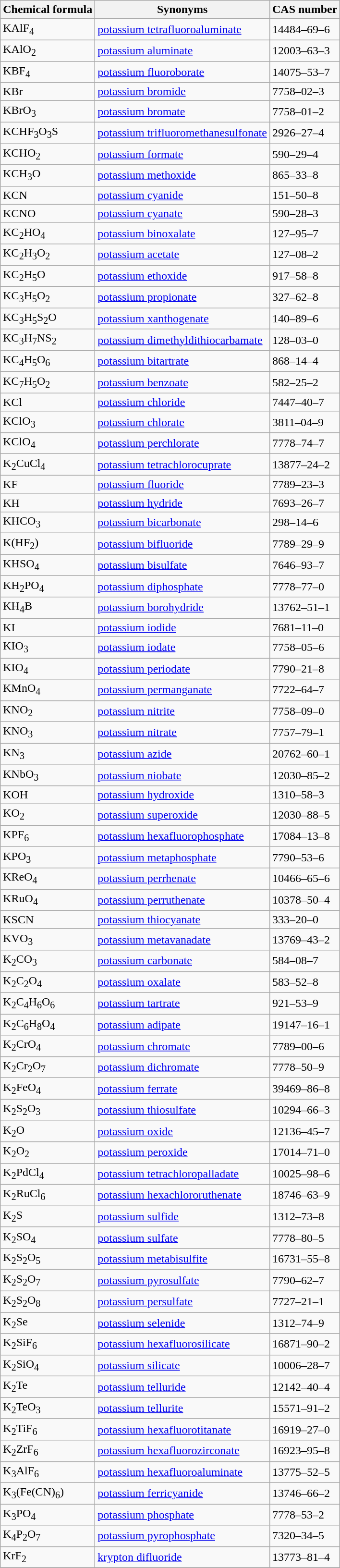<table class="wikitable">
<tr>
<th>Chemical formula</th>
<th>Synonyms</th>
<th>CAS number</th>
</tr>
<tr>
<td>KAlF<sub>4</sub></td>
<td><a href='#'>potassium tetrafluoroaluminate</a></td>
<td>14484–69–6</td>
</tr>
<tr>
<td>KAlO<sub>2</sub></td>
<td><a href='#'>potassium aluminate</a></td>
<td>12003–63–3</td>
</tr>
<tr>
<td>KBF<sub>4</sub></td>
<td><a href='#'>potassium fluoroborate</a></td>
<td>14075–53–7</td>
</tr>
<tr>
<td>KBr</td>
<td><a href='#'>potassium bromide</a></td>
<td>7758–02–3</td>
</tr>
<tr>
<td>KBrO<sub>3</sub></td>
<td><a href='#'>potassium bromate</a></td>
<td>7758–01–2</td>
</tr>
<tr>
<td>KCHF<sub>3</sub>O<sub>3</sub>S</td>
<td><a href='#'>potassium trifluoromethanesulfonate</a></td>
<td>2926–27–4</td>
</tr>
<tr>
<td>KCHO<sub>2</sub></td>
<td><a href='#'>potassium formate</a></td>
<td>590–29–4</td>
</tr>
<tr>
<td>KCH<sub>3</sub>O</td>
<td><a href='#'>potassium methoxide</a></td>
<td>865–33–8</td>
</tr>
<tr>
<td>KCN</td>
<td><a href='#'>potassium cyanide</a></td>
<td>151–50–8</td>
</tr>
<tr>
<td>KCNO</td>
<td><a href='#'>potassium cyanate</a></td>
<td>590–28–3</td>
</tr>
<tr>
<td>KC<sub>2</sub>HO<sub>4</sub></td>
<td><a href='#'>potassium binoxalate</a></td>
<td>127–95–7</td>
</tr>
<tr>
<td>KC<sub>2</sub>H<sub>3</sub>O<sub>2</sub></td>
<td><a href='#'>potassium acetate</a></td>
<td>127–08–2</td>
</tr>
<tr>
<td>KC<sub>2</sub>H<sub>5</sub>O</td>
<td><a href='#'>potassium ethoxide</a></td>
<td>917–58–8</td>
</tr>
<tr>
<td>KC<sub>3</sub>H<sub>5</sub>O<sub>2</sub></td>
<td><a href='#'>potassium propionate</a></td>
<td>327–62–8</td>
</tr>
<tr>
<td>KC<sub>3</sub>H<sub>5</sub>S<sub>2</sub>O</td>
<td><a href='#'>potassium xanthogenate</a></td>
<td>140–89–6</td>
</tr>
<tr>
<td>KC<sub>3</sub>H<sub>7</sub>NS<sub>2</sub></td>
<td><a href='#'>potassium dimethyldithiocarbamate</a></td>
<td>128–03–0</td>
</tr>
<tr>
<td>KC<sub>4</sub>H<sub>5</sub>O<sub>6</sub></td>
<td><a href='#'>potassium bitartrate</a></td>
<td>868–14–4</td>
</tr>
<tr>
<td>KC<sub>7</sub>H<sub>5</sub>O<sub>2</sub></td>
<td><a href='#'>potassium benzoate</a></td>
<td>582–25–2</td>
</tr>
<tr>
<td>KCl</td>
<td><a href='#'>potassium chloride</a></td>
<td>7447–40–7</td>
</tr>
<tr>
<td>KClO<sub>3</sub></td>
<td><a href='#'>potassium chlorate</a></td>
<td>3811–04–9</td>
</tr>
<tr>
<td>KClO<sub>4</sub></td>
<td><a href='#'>potassium perchlorate</a></td>
<td>7778–74–7</td>
</tr>
<tr>
<td>K<sub>2</sub>CuCl<sub>4</sub></td>
<td><a href='#'>potassium tetrachlorocuprate</a></td>
<td>13877–24–2</td>
</tr>
<tr>
<td>KF</td>
<td><a href='#'>potassium fluoride</a></td>
<td>7789–23–3</td>
</tr>
<tr>
<td>KH</td>
<td><a href='#'>potassium hydride</a></td>
<td>7693–26–7</td>
</tr>
<tr>
<td>KHCO<sub>3</sub></td>
<td><a href='#'>potassium bicarbonate</a></td>
<td>298–14–6</td>
</tr>
<tr>
<td>K(HF<sub>2</sub>)</td>
<td><a href='#'>potassium bifluoride</a></td>
<td>7789–29–9</td>
</tr>
<tr>
<td>KHSO<sub>4</sub></td>
<td><a href='#'>potassium bisulfate</a></td>
<td>7646–93–7</td>
</tr>
<tr>
<td>KH<sub>2</sub>PO<sub>4</sub></td>
<td><a href='#'>potassium diphosphate</a></td>
<td>7778–77–0</td>
</tr>
<tr>
<td>KH<sub>4</sub>B</td>
<td><a href='#'>potassium borohydride</a></td>
<td>13762–51–1</td>
</tr>
<tr>
<td>KI</td>
<td><a href='#'>potassium iodide</a></td>
<td>7681–11–0</td>
</tr>
<tr>
<td>KIO<sub>3</sub></td>
<td><a href='#'>potassium iodate</a></td>
<td>7758–05–6</td>
</tr>
<tr>
<td>KIO<sub>4</sub></td>
<td><a href='#'>potassium periodate</a></td>
<td>7790–21–8</td>
</tr>
<tr>
<td>KMnO<sub>4</sub></td>
<td><a href='#'>potassium permanganate</a></td>
<td>7722–64–7</td>
</tr>
<tr>
<td>KNO<sub>2</sub></td>
<td><a href='#'>potassium nitrite</a></td>
<td>7758–09–0</td>
</tr>
<tr>
<td>KNO<sub>3</sub></td>
<td><a href='#'>potassium nitrate</a></td>
<td>7757–79–1</td>
</tr>
<tr>
<td>KN<sub>3</sub></td>
<td><a href='#'>potassium azide</a></td>
<td>20762–60–1</td>
</tr>
<tr>
<td>KNbO<sub>3</sub></td>
<td><a href='#'>potassium niobate</a></td>
<td>12030–85–2</td>
</tr>
<tr>
<td>KOH</td>
<td><a href='#'>potassium hydroxide</a></td>
<td>1310–58–3</td>
</tr>
<tr>
<td>KO<sub>2</sub></td>
<td><a href='#'>potassium superoxide</a></td>
<td>12030–88–5</td>
</tr>
<tr>
<td>KPF<sub>6</sub></td>
<td><a href='#'>potassium hexafluorophosphate</a></td>
<td>17084–13–8</td>
</tr>
<tr>
<td>KPO<sub>3</sub></td>
<td><a href='#'>potassium metaphosphate</a></td>
<td>7790–53–6</td>
</tr>
<tr>
<td>KReO<sub>4</sub></td>
<td><a href='#'>potassium perrhenate</a></td>
<td>10466–65–6</td>
</tr>
<tr>
<td>KRuO<sub>4</sub></td>
<td><a href='#'>potassium perruthenate</a></td>
<td>10378–50–4</td>
</tr>
<tr>
<td>KSCN</td>
<td><a href='#'>potassium thiocyanate</a></td>
<td>333–20–0</td>
</tr>
<tr>
<td>KVO<sub>3</sub></td>
<td><a href='#'>potassium metavanadate</a></td>
<td>13769–43–2</td>
</tr>
<tr>
<td>K<sub>2</sub>CO<sub>3</sub></td>
<td><a href='#'>potassium carbonate</a></td>
<td>584–08–7</td>
</tr>
<tr>
<td>K<sub>2</sub>C<sub>2</sub>O<sub>4</sub></td>
<td><a href='#'>potassium oxalate</a></td>
<td>583–52–8</td>
</tr>
<tr>
<td>K<sub>2</sub>C<sub>4</sub>H<sub>6</sub>O<sub>6</sub></td>
<td><a href='#'>potassium tartrate</a></td>
<td>921–53–9</td>
</tr>
<tr>
<td>K<sub>2</sub>C<sub>6</sub>H<sub>8</sub>O<sub>4</sub></td>
<td><a href='#'>potassium adipate</a></td>
<td>19147–16–1</td>
</tr>
<tr>
<td>K<sub>2</sub>CrO<sub>4</sub></td>
<td><a href='#'>potassium chromate</a></td>
<td>7789–00–6</td>
</tr>
<tr>
<td>K<sub>2</sub>Cr<sub>2</sub>O<sub>7</sub></td>
<td><a href='#'>potassium dichromate</a></td>
<td>7778–50–9</td>
</tr>
<tr>
<td>K<sub>2</sub>FeO<sub>4</sub></td>
<td><a href='#'>potassium ferrate</a></td>
<td>39469–86–8</td>
</tr>
<tr>
<td>K<sub>2</sub>S<sub>2</sub>O<sub>3</sub></td>
<td><a href='#'>potassium thiosulfate</a></td>
<td>10294–66–3</td>
</tr>
<tr>
<td>K<sub>2</sub>O</td>
<td><a href='#'>potassium oxide</a></td>
<td>12136–45–7</td>
</tr>
<tr>
<td>K<sub>2</sub>O<sub>2</sub></td>
<td><a href='#'>potassium peroxide</a></td>
<td>17014–71–0</td>
</tr>
<tr>
<td>K<sub>2</sub>PdCl<sub>4</sub></td>
<td><a href='#'>potassium tetrachloropalladate</a></td>
<td>10025–98–6</td>
</tr>
<tr>
<td>K<sub>2</sub>RuCl<sub>6</sub></td>
<td><a href='#'>potassium hexachlororuthenate</a></td>
<td>18746–63–9</td>
</tr>
<tr>
<td>K<sub>2</sub>S</td>
<td><a href='#'>potassium sulfide</a></td>
<td>1312–73–8</td>
</tr>
<tr>
<td>K<sub>2</sub>SO<sub>4</sub></td>
<td><a href='#'>potassium sulfate</a></td>
<td>7778–80–5</td>
</tr>
<tr>
<td>K<sub>2</sub>S<sub>2</sub>O<sub>5</sub></td>
<td><a href='#'>potassium metabisulfite</a></td>
<td>16731–55–8</td>
</tr>
<tr>
<td>K<sub>2</sub>S<sub>2</sub>O<sub>7</sub></td>
<td><a href='#'>potassium pyrosulfate</a></td>
<td>7790–62–7</td>
</tr>
<tr>
<td>K<sub>2</sub>S<sub>2</sub>O<sub>8</sub></td>
<td><a href='#'>potassium persulfate</a></td>
<td>7727–21–1</td>
</tr>
<tr>
<td>K<sub>2</sub>Se</td>
<td><a href='#'>potassium selenide</a></td>
<td>1312–74–9</td>
</tr>
<tr>
<td>K<sub>2</sub>SiF<sub>6</sub></td>
<td><a href='#'>potassium hexafluorosilicate</a></td>
<td>16871–90–2</td>
</tr>
<tr>
<td>K<sub>2</sub>SiO<sub>4</sub></td>
<td><a href='#'>potassium silicate</a></td>
<td>10006–28–7</td>
</tr>
<tr>
<td>K<sub>2</sub>Te</td>
<td><a href='#'>potassium telluride</a></td>
<td>12142–40–4</td>
</tr>
<tr>
<td>K<sub>2</sub>TeO<sub>3</sub></td>
<td><a href='#'>potassium tellurite</a></td>
<td>15571–91–2</td>
</tr>
<tr>
<td>K<sub>2</sub>TiF<sub>6</sub></td>
<td><a href='#'>potassium hexafluorotitanate</a></td>
<td>16919–27–0</td>
</tr>
<tr>
<td>K<sub>2</sub>ZrF<sub>6</sub></td>
<td><a href='#'>potassium hexafluorozirconate</a></td>
<td>16923–95–8</td>
</tr>
<tr>
<td>K<sub>3</sub>AlF<sub>6</sub></td>
<td><a href='#'>potassium hexafluoroaluminate</a></td>
<td>13775–52–5</td>
</tr>
<tr>
<td>K<sub>3</sub>(Fe(CN)<sub>6</sub>)</td>
<td><a href='#'>potassium ferricyanide</a></td>
<td>13746–66–2</td>
</tr>
<tr>
<td>K<sub>3</sub>PO<sub>4</sub></td>
<td><a href='#'>potassium phosphate</a></td>
<td>7778–53–2</td>
</tr>
<tr>
<td>K<sub>4</sub>P<sub>2</sub>O<sub>7</sub></td>
<td><a href='#'>potassium pyrophosphate</a></td>
<td>7320–34–5</td>
</tr>
<tr>
<td>KrF<sub>2</sub></td>
<td><a href='#'>krypton difluoride</a></td>
<td>13773–81–4</td>
</tr>
<tr>
</tr>
</table>
